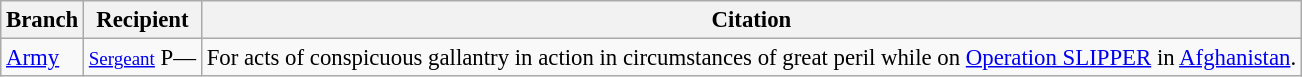<table class="wikitable" style="font-size:95%;">
<tr>
<th>Branch</th>
<th>Recipient</th>
<th>Citation</th>
</tr>
<tr>
<td><a href='#'>Army</a></td>
<td><small><a href='#'>Sergeant</a></small> P—</td>
<td>For acts of conspicuous gallantry in action in circumstances of great peril while on <a href='#'>Operation SLIPPER</a> in <a href='#'>Afghanistan</a>.</td>
</tr>
</table>
